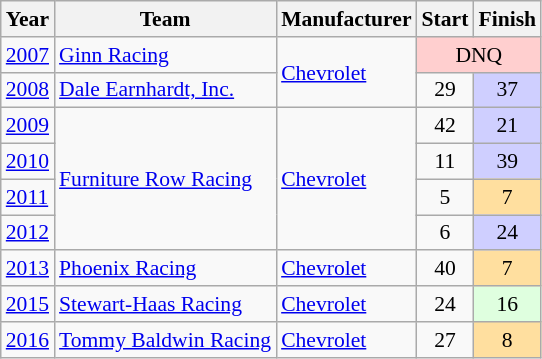<table class="wikitable" style="font-size: 90%;">
<tr>
<th>Year</th>
<th>Team</th>
<th>Manufacturer</th>
<th>Start</th>
<th>Finish</th>
</tr>
<tr>
<td><a href='#'>2007</a></td>
<td nowrap><a href='#'>Ginn Racing</a></td>
<td rowspan=2><a href='#'>Chevrolet</a></td>
<td align=center colspan=2 style="background:#FFCFCF;">DNQ</td>
</tr>
<tr>
<td><a href='#'>2008</a></td>
<td nowrap><a href='#'>Dale Earnhardt, Inc.</a></td>
<td align=center>29</td>
<td align=center style="background:#CFCFFF;">37</td>
</tr>
<tr>
<td><a href='#'>2009</a></td>
<td rowspan=4 nowrap><a href='#'>Furniture Row Racing</a></td>
<td rowspan=4><a href='#'>Chevrolet</a></td>
<td align=center>42</td>
<td align=center style="background:#CFCFFF;">21</td>
</tr>
<tr>
<td><a href='#'>2010</a></td>
<td align=center>11</td>
<td align=center style="background:#CFCFFF;">39</td>
</tr>
<tr>
<td><a href='#'>2011</a></td>
<td align=center>5</td>
<td align=center style="background:#FFDF9F;">7</td>
</tr>
<tr>
<td><a href='#'>2012</a></td>
<td align=center>6</td>
<td align=center style="background:#CFCFFF;">24</td>
</tr>
<tr>
<td><a href='#'>2013</a></td>
<td nowrap><a href='#'>Phoenix Racing</a></td>
<td><a href='#'>Chevrolet</a></td>
<td align=center>40</td>
<td align=center style="background:#FFDF9F;">7</td>
</tr>
<tr>
<td><a href='#'>2015</a></td>
<td nowrap><a href='#'>Stewart-Haas Racing</a></td>
<td><a href='#'>Chevrolet</a></td>
<td align=center>24</td>
<td align=center style="background:#DFFFDF;">16</td>
</tr>
<tr>
<td><a href='#'>2016</a></td>
<td nowrap><a href='#'>Tommy Baldwin Racing</a></td>
<td><a href='#'>Chevrolet</a></td>
<td align=center>27</td>
<td align=center style="background:#FFDF9F;">8</td>
</tr>
</table>
